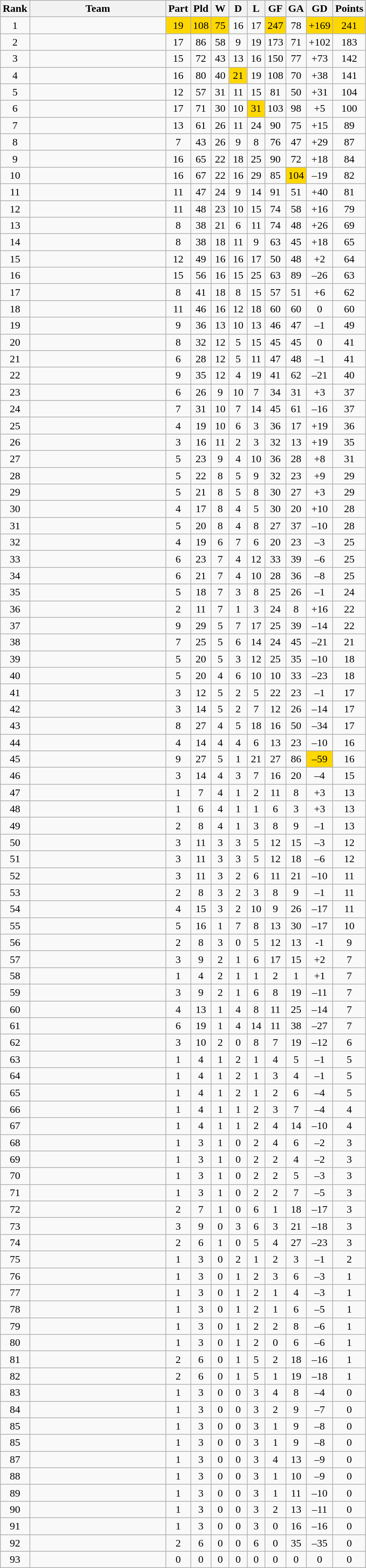<table class="wikitable sortable" style="text-align:center">
<tr>
<th width=20>Rank</th>
<th width=200>Team</th>
<th width=20>Part</th>
<th width=20>Pld</th>
<th width=20>W</th>
<th width=20>D</th>
<th width=20>L</th>
<th width=20>GF</th>
<th width=20>GA</th>
<th width=20>GD</th>
<th width=20>Points</th>
</tr>
<tr>
<td>1</td>
<td align=left></td>
<td bgcolor=gold>19</td>
<td bgcolor=gold>108</td>
<td bgcolor=gold>75</td>
<td>16</td>
<td>17</td>
<td bgcolor=gold>247</td>
<td>78</td>
<td bgcolor=gold>+169</td>
<td bgcolor=gold>241</td>
</tr>
<tr>
<td>2</td>
<td align=left></td>
<td>17</td>
<td>86</td>
<td>58</td>
<td>9</td>
<td>19</td>
<td>173</td>
<td>71</td>
<td>+102</td>
<td>183</td>
</tr>
<tr>
<td>3</td>
<td align=left></td>
<td>15</td>
<td>72</td>
<td>43</td>
<td>13</td>
<td>16</td>
<td>150</td>
<td>77</td>
<td>+73</td>
<td>142</td>
</tr>
<tr>
<td>4</td>
<td align=left></td>
<td>16</td>
<td>80</td>
<td>40</td>
<td bgcolor=gold>21</td>
<td>19</td>
<td>108</td>
<td>70</td>
<td>+38</td>
<td>141</td>
</tr>
<tr>
<td>5</td>
<td align=left></td>
<td>12</td>
<td>57</td>
<td>31</td>
<td>11</td>
<td>15</td>
<td>81</td>
<td>50</td>
<td>+31</td>
<td>104</td>
</tr>
<tr>
<td>6</td>
<td align=left></td>
<td>17</td>
<td>71</td>
<td>30</td>
<td>10</td>
<td bgcolor=gold>31</td>
<td>103</td>
<td>98</td>
<td>+5</td>
<td>100</td>
</tr>
<tr>
<td>7</td>
<td align=left></td>
<td>13</td>
<td>61</td>
<td>26</td>
<td>11</td>
<td>24</td>
<td>90</td>
<td>75</td>
<td>+15</td>
<td>89</td>
</tr>
<tr>
<td>8</td>
<td align=left></td>
<td>7</td>
<td>43</td>
<td>26</td>
<td>9</td>
<td>8</td>
<td>76</td>
<td>47</td>
<td>+29</td>
<td>87</td>
</tr>
<tr>
<td>9</td>
<td align=left></td>
<td>16</td>
<td>65</td>
<td>22</td>
<td>18</td>
<td>25</td>
<td>90</td>
<td>72</td>
<td>+18</td>
<td>84</td>
</tr>
<tr>
<td>10</td>
<td align=left></td>
<td>16</td>
<td>67</td>
<td>22</td>
<td>16</td>
<td>29</td>
<td>85</td>
<td bgcolor=gold>104</td>
<td>–19</td>
<td>82</td>
</tr>
<tr>
<td>11</td>
<td align=left></td>
<td>11</td>
<td>47</td>
<td>24</td>
<td>9</td>
<td>14</td>
<td>91</td>
<td>51</td>
<td>+40</td>
<td>81</td>
</tr>
<tr>
<td>12</td>
<td align=left></td>
<td>11</td>
<td>48</td>
<td>23</td>
<td>10</td>
<td>15</td>
<td>74</td>
<td>58</td>
<td>+16</td>
<td>79</td>
</tr>
<tr>
<td>13</td>
<td align=left></td>
<td>8</td>
<td>38</td>
<td>21</td>
<td>6</td>
<td>11</td>
<td>74</td>
<td>48</td>
<td>+26</td>
<td>69</td>
</tr>
<tr>
<td>14</td>
<td align=left></td>
<td>8</td>
<td>38</td>
<td>18</td>
<td>11</td>
<td>9</td>
<td>63</td>
<td>45</td>
<td>+18</td>
<td>65</td>
</tr>
<tr>
<td>15</td>
<td align=left></td>
<td>12</td>
<td>49</td>
<td>16</td>
<td>16</td>
<td>17</td>
<td>50</td>
<td>48</td>
<td>+2</td>
<td>64</td>
</tr>
<tr>
<td>16</td>
<td align=left></td>
<td>15</td>
<td>56</td>
<td>16</td>
<td>15</td>
<td>25</td>
<td>63</td>
<td>89</td>
<td>–26</td>
<td>63</td>
</tr>
<tr>
<td>17</td>
<td align=left></td>
<td>8</td>
<td>41</td>
<td>18</td>
<td>8</td>
<td>15</td>
<td>57</td>
<td>51</td>
<td>+6</td>
<td>62</td>
</tr>
<tr>
<td>18</td>
<td align=left></td>
<td>11</td>
<td>46</td>
<td>16</td>
<td>12</td>
<td>18</td>
<td>60</td>
<td>60</td>
<td>0</td>
<td>60</td>
</tr>
<tr>
<td>19</td>
<td align=left></td>
<td>9</td>
<td>36</td>
<td>13</td>
<td>10</td>
<td>13</td>
<td>46</td>
<td>47</td>
<td>–1</td>
<td>49</td>
</tr>
<tr>
<td>20</td>
<td align=left></td>
<td>8</td>
<td>32</td>
<td>12</td>
<td>5</td>
<td>15</td>
<td>45</td>
<td>45</td>
<td>0</td>
<td>41</td>
</tr>
<tr>
<td>21</td>
<td align=left></td>
<td>6</td>
<td>28</td>
<td>12</td>
<td>5</td>
<td>11</td>
<td>47</td>
<td>48</td>
<td>–1</td>
<td>41</td>
</tr>
<tr>
<td>22</td>
<td align=left></td>
<td>9</td>
<td>35</td>
<td>12</td>
<td>4</td>
<td>19</td>
<td>41</td>
<td>62</td>
<td>–21</td>
<td>40</td>
</tr>
<tr>
<td>23</td>
<td align=left></td>
<td>6</td>
<td>26</td>
<td>9</td>
<td>10</td>
<td>7</td>
<td>34</td>
<td>31</td>
<td>+3</td>
<td>37</td>
</tr>
<tr>
<td>24</td>
<td align=left></td>
<td>7</td>
<td>31</td>
<td>10</td>
<td>7</td>
<td>14</td>
<td>45</td>
<td>61</td>
<td>–16</td>
<td>37</td>
</tr>
<tr>
<td>25</td>
<td align=left></td>
<td>4</td>
<td>19</td>
<td>10</td>
<td>6</td>
<td>3</td>
<td>36</td>
<td>17</td>
<td>+19</td>
<td>36</td>
</tr>
<tr>
<td>26</td>
<td align=left></td>
<td>3</td>
<td>16</td>
<td>11</td>
<td>2</td>
<td>3</td>
<td>32</td>
<td>13</td>
<td>+19</td>
<td>35</td>
</tr>
<tr>
<td>27</td>
<td align=left></td>
<td>5</td>
<td>23</td>
<td>9</td>
<td>4</td>
<td>10</td>
<td>36</td>
<td>28</td>
<td>+8</td>
<td>31</td>
</tr>
<tr>
<td>28</td>
<td align=left></td>
<td>5</td>
<td>22</td>
<td>8</td>
<td>5</td>
<td>9</td>
<td>32</td>
<td>23</td>
<td>+9</td>
<td>29</td>
</tr>
<tr>
<td>29</td>
<td align=left></td>
<td>5</td>
<td>21</td>
<td>8</td>
<td>5</td>
<td>8</td>
<td>30</td>
<td>27</td>
<td>+3</td>
<td>29</td>
</tr>
<tr>
<td>30</td>
<td align=left></td>
<td>4</td>
<td>17</td>
<td>8</td>
<td>4</td>
<td>5</td>
<td>30</td>
<td>20</td>
<td>+10</td>
<td>28</td>
</tr>
<tr>
<td>31</td>
<td align=left></td>
<td>5</td>
<td>20</td>
<td>8</td>
<td>4</td>
<td>8</td>
<td>27</td>
<td>37</td>
<td>–10</td>
<td>28</td>
</tr>
<tr>
<td>32</td>
<td align=left></td>
<td>4</td>
<td>19</td>
<td>6</td>
<td>7</td>
<td>6</td>
<td>20</td>
<td>23</td>
<td>–3</td>
<td>25</td>
</tr>
<tr>
<td>33</td>
<td align=left></td>
<td>6</td>
<td>23</td>
<td>7</td>
<td>4</td>
<td>12</td>
<td>33</td>
<td>39</td>
<td>–6</td>
<td>25</td>
</tr>
<tr>
<td>34</td>
<td align=left></td>
<td>6</td>
<td>21</td>
<td>7</td>
<td>4</td>
<td>10</td>
<td>28</td>
<td>36</td>
<td>–8</td>
<td>25</td>
</tr>
<tr>
<td>35</td>
<td align=left></td>
<td>5</td>
<td>18</td>
<td>7</td>
<td>3</td>
<td>8</td>
<td>25</td>
<td>26</td>
<td>–1</td>
<td>24</td>
</tr>
<tr>
<td>36</td>
<td align=left></td>
<td>2</td>
<td>11</td>
<td>7</td>
<td>1</td>
<td>3</td>
<td>24</td>
<td>8</td>
<td>+16</td>
<td>22</td>
</tr>
<tr>
<td>37</td>
<td align=left></td>
<td>9</td>
<td>29</td>
<td>5</td>
<td>7</td>
<td>17</td>
<td>25</td>
<td>39</td>
<td>–14</td>
<td>22</td>
</tr>
<tr>
<td>38</td>
<td align=left></td>
<td>7</td>
<td>25</td>
<td>5</td>
<td>6</td>
<td>14</td>
<td>24</td>
<td>45</td>
<td>–21</td>
<td>21</td>
</tr>
<tr>
<td>39</td>
<td align=left></td>
<td>5</td>
<td>20</td>
<td>5</td>
<td>3</td>
<td>12</td>
<td>25</td>
<td>35</td>
<td>–10</td>
<td>18</td>
</tr>
<tr>
<td>40</td>
<td align=left></td>
<td>5</td>
<td>20</td>
<td>4</td>
<td>6</td>
<td>10</td>
<td>10</td>
<td>33</td>
<td>–23</td>
<td>18</td>
</tr>
<tr>
<td>41</td>
<td align=left></td>
<td>3</td>
<td>12</td>
<td>5</td>
<td>2</td>
<td>5</td>
<td>22</td>
<td>23</td>
<td>–1</td>
<td>17</td>
</tr>
<tr>
<td>42</td>
<td align=left></td>
<td>3</td>
<td>14</td>
<td>5</td>
<td>2</td>
<td>7</td>
<td>12</td>
<td>26</td>
<td>–14</td>
<td>17</td>
</tr>
<tr>
<td>43</td>
<td align=left></td>
<td>8</td>
<td>27</td>
<td>4</td>
<td>5</td>
<td>18</td>
<td>16</td>
<td>50</td>
<td>–34</td>
<td>17</td>
</tr>
<tr>
<td>44</td>
<td align=left></td>
<td>4</td>
<td>14</td>
<td>4</td>
<td>4</td>
<td>6</td>
<td>13</td>
<td>23</td>
<td>–10</td>
<td>16</td>
</tr>
<tr>
<td>45</td>
<td align=left></td>
<td>9</td>
<td>27</td>
<td>5</td>
<td>1</td>
<td>21</td>
<td>27</td>
<td>86</td>
<td bgcolor=gold>–59</td>
<td>16</td>
</tr>
<tr>
<td>46</td>
<td align=left></td>
<td>3</td>
<td>14</td>
<td>4</td>
<td>3</td>
<td>7</td>
<td>16</td>
<td>20</td>
<td>–4</td>
<td>15</td>
</tr>
<tr>
<td>47</td>
<td align=left></td>
<td>1</td>
<td>7</td>
<td>4</td>
<td>1</td>
<td>2</td>
<td>11</td>
<td>8</td>
<td>+3</td>
<td>13</td>
</tr>
<tr>
<td>48</td>
<td align=left></td>
<td>1</td>
<td>6</td>
<td>4</td>
<td>1</td>
<td>1</td>
<td>6</td>
<td>3</td>
<td>+3</td>
<td>13</td>
</tr>
<tr>
<td>49</td>
<td align=left></td>
<td>2</td>
<td>8</td>
<td>4</td>
<td>1</td>
<td>3</td>
<td>8</td>
<td>9</td>
<td>–1</td>
<td>13</td>
</tr>
<tr>
<td>50</td>
<td align=left></td>
<td>3</td>
<td>11</td>
<td>3</td>
<td>3</td>
<td>5</td>
<td>12</td>
<td>15</td>
<td>–3</td>
<td>12</td>
</tr>
<tr>
<td>51</td>
<td align=left></td>
<td>3</td>
<td>11</td>
<td>3</td>
<td>3</td>
<td>5</td>
<td>12</td>
<td>18</td>
<td>–6</td>
<td>12</td>
</tr>
<tr>
<td>52</td>
<td align=left></td>
<td>3</td>
<td>11</td>
<td>3</td>
<td>2</td>
<td>6</td>
<td>11</td>
<td>21</td>
<td>–10</td>
<td>11</td>
</tr>
<tr>
<td>53</td>
<td align=left></td>
<td>2</td>
<td>8</td>
<td>3</td>
<td>2</td>
<td>3</td>
<td>8</td>
<td>9</td>
<td>–1</td>
<td>11</td>
</tr>
<tr>
<td>54</td>
<td align=left></td>
<td>4</td>
<td>15</td>
<td>3</td>
<td>2</td>
<td>10</td>
<td>9</td>
<td>26</td>
<td>–17</td>
<td>11</td>
</tr>
<tr>
<td>55</td>
<td align=left></td>
<td>5</td>
<td>16</td>
<td>1</td>
<td>7</td>
<td>8</td>
<td>13</td>
<td>30</td>
<td>–17</td>
<td>10</td>
</tr>
<tr>
<td>56</td>
<td align=left></td>
<td>2</td>
<td>8</td>
<td>3</td>
<td>0</td>
<td>5</td>
<td>12</td>
<td>13</td>
<td>-1</td>
<td>9</td>
</tr>
<tr>
<td>57</td>
<td align=left></td>
<td>3</td>
<td>9</td>
<td>2</td>
<td>1</td>
<td>6</td>
<td>17</td>
<td>15</td>
<td>+2</td>
<td>7</td>
</tr>
<tr>
<td>58</td>
<td align=left></td>
<td>1</td>
<td>4</td>
<td>2</td>
<td>1</td>
<td>1</td>
<td>2</td>
<td>1</td>
<td>+1</td>
<td>7</td>
</tr>
<tr>
<td>59</td>
<td align=left></td>
<td>3</td>
<td>9</td>
<td>2</td>
<td>1</td>
<td>6</td>
<td>8</td>
<td>19</td>
<td>–11</td>
<td>7</td>
</tr>
<tr>
<td>60</td>
<td align=left></td>
<td>4</td>
<td>13</td>
<td>1</td>
<td>4</td>
<td>8</td>
<td>11</td>
<td>25</td>
<td>–14</td>
<td>7</td>
</tr>
<tr>
<td>61</td>
<td align=left></td>
<td>6</td>
<td>19</td>
<td>1</td>
<td>4</td>
<td>14</td>
<td>11</td>
<td>38</td>
<td>–27</td>
<td>7</td>
</tr>
<tr>
<td>62</td>
<td align=left></td>
<td>3</td>
<td>10</td>
<td>2</td>
<td>0</td>
<td>8</td>
<td>7</td>
<td>19</td>
<td>–12</td>
<td>6</td>
</tr>
<tr>
<td>63</td>
<td align=left></td>
<td>1</td>
<td>4</td>
<td>1</td>
<td>2</td>
<td>1</td>
<td>4</td>
<td>5</td>
<td>–1</td>
<td>5</td>
</tr>
<tr>
<td>64</td>
<td align=left></td>
<td>1</td>
<td>4</td>
<td>1</td>
<td>2</td>
<td>1</td>
<td>3</td>
<td>4</td>
<td>–1</td>
<td>5</td>
</tr>
<tr>
<td>65</td>
<td align=left></td>
<td>1</td>
<td>4</td>
<td>1</td>
<td>2</td>
<td>1</td>
<td>2</td>
<td>6</td>
<td>–4</td>
<td>5</td>
</tr>
<tr>
<td>66</td>
<td align=left></td>
<td>1</td>
<td>4</td>
<td>1</td>
<td>1</td>
<td>2</td>
<td>3</td>
<td>7</td>
<td>–4</td>
<td>4</td>
</tr>
<tr>
<td>67</td>
<td align=left></td>
<td>1</td>
<td>4</td>
<td>1</td>
<td>1</td>
<td>2</td>
<td>4</td>
<td>14</td>
<td>–10</td>
<td>4</td>
</tr>
<tr>
<td>68</td>
<td align=left></td>
<td>1</td>
<td>3</td>
<td>1</td>
<td>0</td>
<td>2</td>
<td>4</td>
<td>6</td>
<td>–2</td>
<td>3</td>
</tr>
<tr>
<td>69</td>
<td align=left></td>
<td>1</td>
<td>3</td>
<td>1</td>
<td>0</td>
<td>2</td>
<td>2</td>
<td>4</td>
<td>–2</td>
<td>3</td>
</tr>
<tr>
<td>70</td>
<td align=left></td>
<td>1</td>
<td>3</td>
<td>1</td>
<td>0</td>
<td>2</td>
<td>2</td>
<td>5</td>
<td>–3</td>
<td>3</td>
</tr>
<tr>
<td>71</td>
<td align=left></td>
<td>1</td>
<td>3</td>
<td>1</td>
<td>0</td>
<td>2</td>
<td>2</td>
<td>7</td>
<td>–5</td>
<td>3</td>
</tr>
<tr>
<td>72</td>
<td align=left></td>
<td>2</td>
<td>7</td>
<td>1</td>
<td>0</td>
<td>6</td>
<td>1</td>
<td>18</td>
<td>–17</td>
<td>3</td>
</tr>
<tr>
<td>73</td>
<td align=left></td>
<td>3</td>
<td>9</td>
<td>0</td>
<td>3</td>
<td>6</td>
<td>3</td>
<td>21</td>
<td>–18</td>
<td>3</td>
</tr>
<tr>
<td>74</td>
<td align=left></td>
<td>2</td>
<td>6</td>
<td>1</td>
<td>0</td>
<td>5</td>
<td>4</td>
<td>27</td>
<td>–23</td>
<td>3</td>
</tr>
<tr>
<td>75</td>
<td align=left></td>
<td>1</td>
<td>3</td>
<td>0</td>
<td>2</td>
<td>1</td>
<td>2</td>
<td>3</td>
<td>–1</td>
<td>2</td>
</tr>
<tr>
<td>76</td>
<td align=left></td>
<td>1</td>
<td>3</td>
<td>0</td>
<td>1</td>
<td>2</td>
<td>3</td>
<td>6</td>
<td>–3</td>
<td>1</td>
</tr>
<tr>
<td>77</td>
<td align=left></td>
<td>1</td>
<td>3</td>
<td>0</td>
<td>1</td>
<td>2</td>
<td>1</td>
<td>4</td>
<td>–3</td>
<td>1</td>
</tr>
<tr>
<td>78</td>
<td align=left></td>
<td>1</td>
<td>3</td>
<td>0</td>
<td>1</td>
<td>2</td>
<td>1</td>
<td>6</td>
<td>–5</td>
<td>1</td>
</tr>
<tr>
<td>79</td>
<td align=left></td>
<td>1</td>
<td>3</td>
<td>0</td>
<td>1</td>
<td>2</td>
<td>2</td>
<td>8</td>
<td>–6</td>
<td>1</td>
</tr>
<tr>
<td>80</td>
<td align=left></td>
<td>1</td>
<td>3</td>
<td>0</td>
<td>1</td>
<td>2</td>
<td>0</td>
<td>6</td>
<td>–6</td>
<td>1</td>
</tr>
<tr>
<td>81</td>
<td align=left></td>
<td>2</td>
<td>6</td>
<td>0</td>
<td>1</td>
<td>5</td>
<td>2</td>
<td>18</td>
<td>–16</td>
<td>1</td>
</tr>
<tr>
<td>82</td>
<td align=left></td>
<td>2</td>
<td>6</td>
<td>0</td>
<td>1</td>
<td>5</td>
<td>1</td>
<td>19</td>
<td>–18</td>
<td>1</td>
</tr>
<tr>
<td>83</td>
<td align=left></td>
<td>1</td>
<td>3</td>
<td>0</td>
<td>0</td>
<td>3</td>
<td>4</td>
<td>8</td>
<td>–4</td>
<td>0</td>
</tr>
<tr>
<td>84</td>
<td align=left></td>
<td>1</td>
<td>3</td>
<td>0</td>
<td>0</td>
<td>3</td>
<td>2</td>
<td>9</td>
<td>–7</td>
<td>0</td>
</tr>
<tr>
<td>85</td>
<td align=left></td>
<td>1</td>
<td>3</td>
<td>0</td>
<td>0</td>
<td>3</td>
<td>1</td>
<td>9</td>
<td>–8</td>
<td>0</td>
</tr>
<tr>
<td>85</td>
<td align=left></td>
<td>1</td>
<td>3</td>
<td>0</td>
<td>0</td>
<td>3</td>
<td>1</td>
<td>9</td>
<td>–8</td>
<td>0</td>
</tr>
<tr>
<td>87</td>
<td align=left></td>
<td>1</td>
<td>3</td>
<td>0</td>
<td>0</td>
<td>3</td>
<td>4</td>
<td>13</td>
<td>–9</td>
<td>0</td>
</tr>
<tr>
<td>88</td>
<td align=left></td>
<td>1</td>
<td>3</td>
<td>0</td>
<td>0</td>
<td>3</td>
<td>1</td>
<td>10</td>
<td>–9</td>
<td>0</td>
</tr>
<tr>
<td>89</td>
<td align=left></td>
<td>1</td>
<td>3</td>
<td>0</td>
<td>0</td>
<td>3</td>
<td>1</td>
<td>11</td>
<td>–10</td>
<td>0</td>
</tr>
<tr>
<td>90</td>
<td align=left></td>
<td>1</td>
<td>3</td>
<td>0</td>
<td>0</td>
<td>3</td>
<td>2</td>
<td>13</td>
<td>–11</td>
<td>0</td>
</tr>
<tr>
<td>91</td>
<td align=left></td>
<td>1</td>
<td>3</td>
<td>0</td>
<td>0</td>
<td>3</td>
<td>0</td>
<td>16</td>
<td>–16</td>
<td>0</td>
</tr>
<tr>
<td>92</td>
<td align=left></td>
<td>2</td>
<td>6</td>
<td>0</td>
<td>0</td>
<td>6</td>
<td>0</td>
<td>35</td>
<td>–35</td>
<td>0</td>
</tr>
<tr>
<td>93</td>
<td align=left></td>
<td>0</td>
<td>0</td>
<td>0</td>
<td>0</td>
<td>0</td>
<td>0</td>
<td>0</td>
<td>0</td>
<td>0</td>
</tr>
</table>
